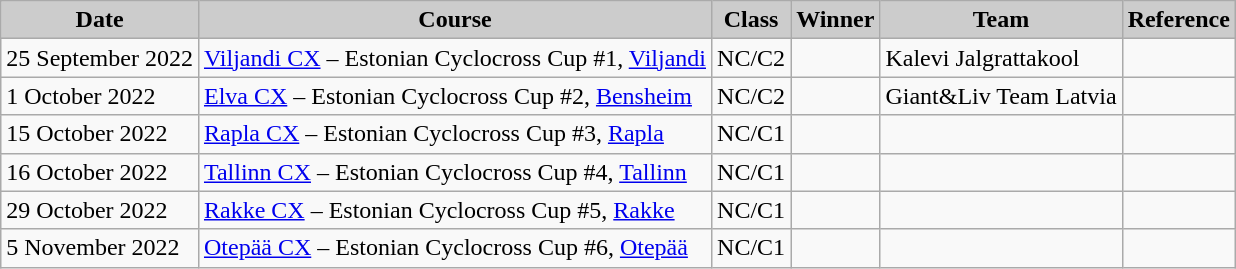<table class="wikitable sortable alternance ">
<tr>
<th scope="col" style="background-color:#CCCCCC;">Date</th>
<th scope="col" style="background-color:#CCCCCC;">Course</th>
<th scope="col" style="background-color:#CCCCCC;">Class</th>
<th scope="col" style="background-color:#CCCCCC;">Winner</th>
<th scope="col" style="background-color:#CCCCCC;">Team</th>
<th scope="col" style="background-color:#CCCCCC;">Reference</th>
</tr>
<tr>
<td>25 September 2022</td>
<td> <a href='#'>Viljandi CX</a> – Estonian Cyclocross Cup #1, <a href='#'>Viljandi</a></td>
<td>NC/C2</td>
<td></td>
<td>Kalevi Jalgrattakool</td>
<td></td>
</tr>
<tr>
<td>1 October 2022</td>
<td> <a href='#'>Elva CX</a> – Estonian Cyclocross Cup #2, <a href='#'>Bensheim</a></td>
<td>NC/C2</td>
<td></td>
<td>Giant&Liv Team Latvia</td>
<td></td>
</tr>
<tr>
<td>15 October 2022</td>
<td> <a href='#'>Rapla CX</a> – Estonian Cyclocross Cup #3, <a href='#'>Rapla</a></td>
<td>NC/C1</td>
<td></td>
<td></td>
<td></td>
</tr>
<tr>
<td>16 October 2022</td>
<td> <a href='#'>Tallinn CX</a> – Estonian Cyclocross Cup #4, <a href='#'>Tallinn</a></td>
<td>NC/C1</td>
<td></td>
<td></td>
<td></td>
</tr>
<tr>
<td>29 October 2022</td>
<td> <a href='#'>Rakke CX</a> – Estonian Cyclocross Cup #5, <a href='#'>Rakke</a></td>
<td>NC/C1</td>
<td></td>
<td></td>
<td></td>
</tr>
<tr>
<td>5 November 2022</td>
<td> <a href='#'>Otepää CX</a> – Estonian Cyclocross Cup #6, <a href='#'>Otepää</a></td>
<td>NC/C1</td>
<td></td>
<td></td>
<td></td>
</tr>
</table>
